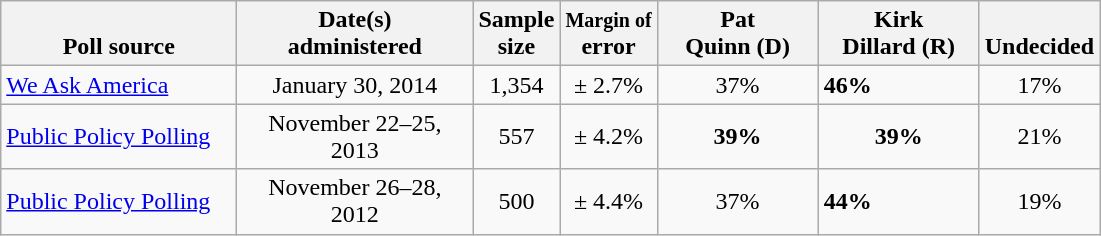<table class="wikitable">
<tr valign= bottom>
<th style="width:150px;">Poll source</th>
<th style="width:150px;">Date(s)<br>administered</th>
<th class=small>Sample<br>size</th>
<th><small>Margin of</small><br>error</th>
<th style="width:100px;">Pat<br>Quinn (D)</th>
<th style="width:100px;">Kirk<br>Dillard (R)</th>
<th style="width:40px;">Undecided</th>
</tr>
<tr>
<td><a href='#'>We Ask America</a></td>
<td align=center>January 30, 2014</td>
<td align=center>1,354</td>
<td align=center>± 2.7%</td>
<td align=center>37%</td>
<td><strong>46%</strong></td>
<td align=center>17%</td>
</tr>
<tr>
<td><a href='#'>Public Policy Polling</a></td>
<td align=center>November 22–25, 2013</td>
<td align=center>557</td>
<td align=center>± 4.2%</td>
<td align=center><strong>39%</strong></td>
<td align=center><strong>39%</strong></td>
<td align=center>21%</td>
</tr>
<tr>
<td><a href='#'>Public Policy Polling</a></td>
<td align=center>November 26–28, 2012</td>
<td align=center>500</td>
<td align=center>± 4.4%</td>
<td align=center>37%</td>
<td><strong>44%</strong></td>
<td align=center>19%</td>
</tr>
</table>
